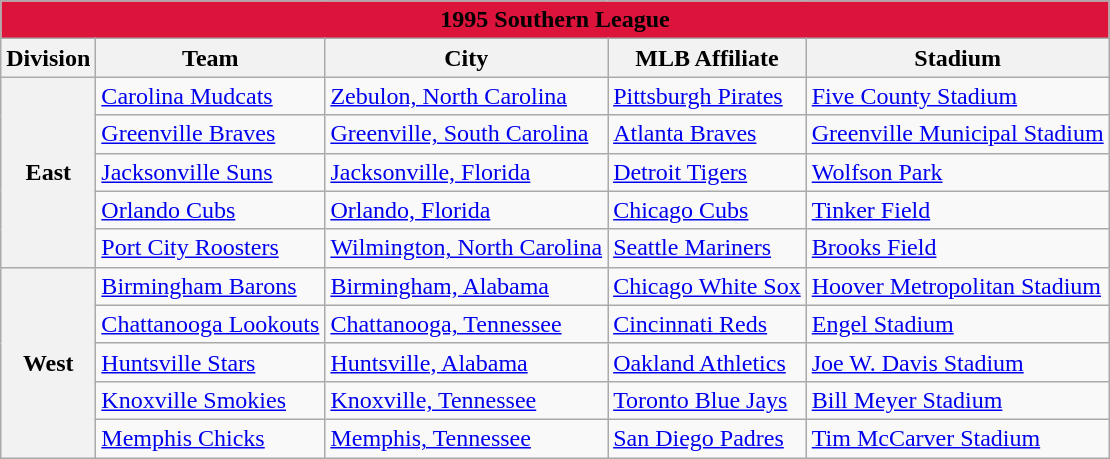<table class="wikitable" style="width:auto">
<tr>
<td bgcolor="#DC143C" align="center" colspan="7"><strong><span>1995 Southern League</span></strong></td>
</tr>
<tr>
<th>Division</th>
<th>Team</th>
<th>City</th>
<th>MLB Affiliate</th>
<th>Stadium</th>
</tr>
<tr>
<th rowspan="5">East</th>
<td><a href='#'>Carolina Mudcats</a></td>
<td><a href='#'>Zebulon, North Carolina</a></td>
<td><a href='#'>Pittsburgh Pirates</a></td>
<td><a href='#'>Five County Stadium</a></td>
</tr>
<tr>
<td><a href='#'>Greenville Braves</a></td>
<td><a href='#'>Greenville, South Carolina</a></td>
<td><a href='#'>Atlanta Braves</a></td>
<td><a href='#'>Greenville Municipal Stadium</a></td>
</tr>
<tr>
<td><a href='#'>Jacksonville Suns</a></td>
<td><a href='#'>Jacksonville, Florida</a></td>
<td><a href='#'>Detroit Tigers</a></td>
<td><a href='#'>Wolfson Park</a></td>
</tr>
<tr>
<td><a href='#'>Orlando Cubs</a></td>
<td><a href='#'>Orlando, Florida</a></td>
<td><a href='#'>Chicago Cubs</a></td>
<td><a href='#'>Tinker Field</a></td>
</tr>
<tr>
<td><a href='#'>Port City Roosters</a></td>
<td><a href='#'>Wilmington, North Carolina</a></td>
<td><a href='#'>Seattle Mariners</a></td>
<td><a href='#'>Brooks Field</a></td>
</tr>
<tr>
<th rowspan="5">West</th>
<td><a href='#'>Birmingham Barons</a></td>
<td><a href='#'>Birmingham, Alabama</a></td>
<td><a href='#'>Chicago White Sox</a></td>
<td><a href='#'>Hoover Metropolitan Stadium</a></td>
</tr>
<tr>
<td><a href='#'>Chattanooga Lookouts</a></td>
<td><a href='#'>Chattanooga, Tennessee</a></td>
<td><a href='#'>Cincinnati Reds</a></td>
<td><a href='#'>Engel Stadium</a></td>
</tr>
<tr>
<td><a href='#'>Huntsville Stars</a></td>
<td><a href='#'>Huntsville, Alabama</a></td>
<td><a href='#'>Oakland Athletics</a></td>
<td><a href='#'>Joe W. Davis Stadium</a></td>
</tr>
<tr>
<td><a href='#'>Knoxville Smokies</a></td>
<td><a href='#'>Knoxville, Tennessee</a></td>
<td><a href='#'>Toronto Blue Jays</a></td>
<td><a href='#'>Bill Meyer Stadium</a></td>
</tr>
<tr>
<td><a href='#'>Memphis Chicks</a></td>
<td><a href='#'>Memphis, Tennessee</a></td>
<td><a href='#'>San Diego Padres</a></td>
<td><a href='#'>Tim McCarver Stadium</a></td>
</tr>
</table>
